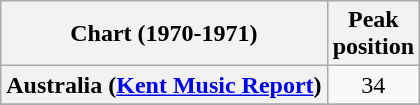<table class="wikitable plainrowheaders sortable">
<tr>
<th>Chart (1970-1971)</th>
<th>Peak<br>position</th>
</tr>
<tr>
<th scope="row">Australia (<a href='#'>Kent Music Report</a>)</th>
<td align="center">34</td>
</tr>
<tr>
</tr>
<tr>
</tr>
<tr>
</tr>
<tr>
</tr>
<tr>
</tr>
</table>
